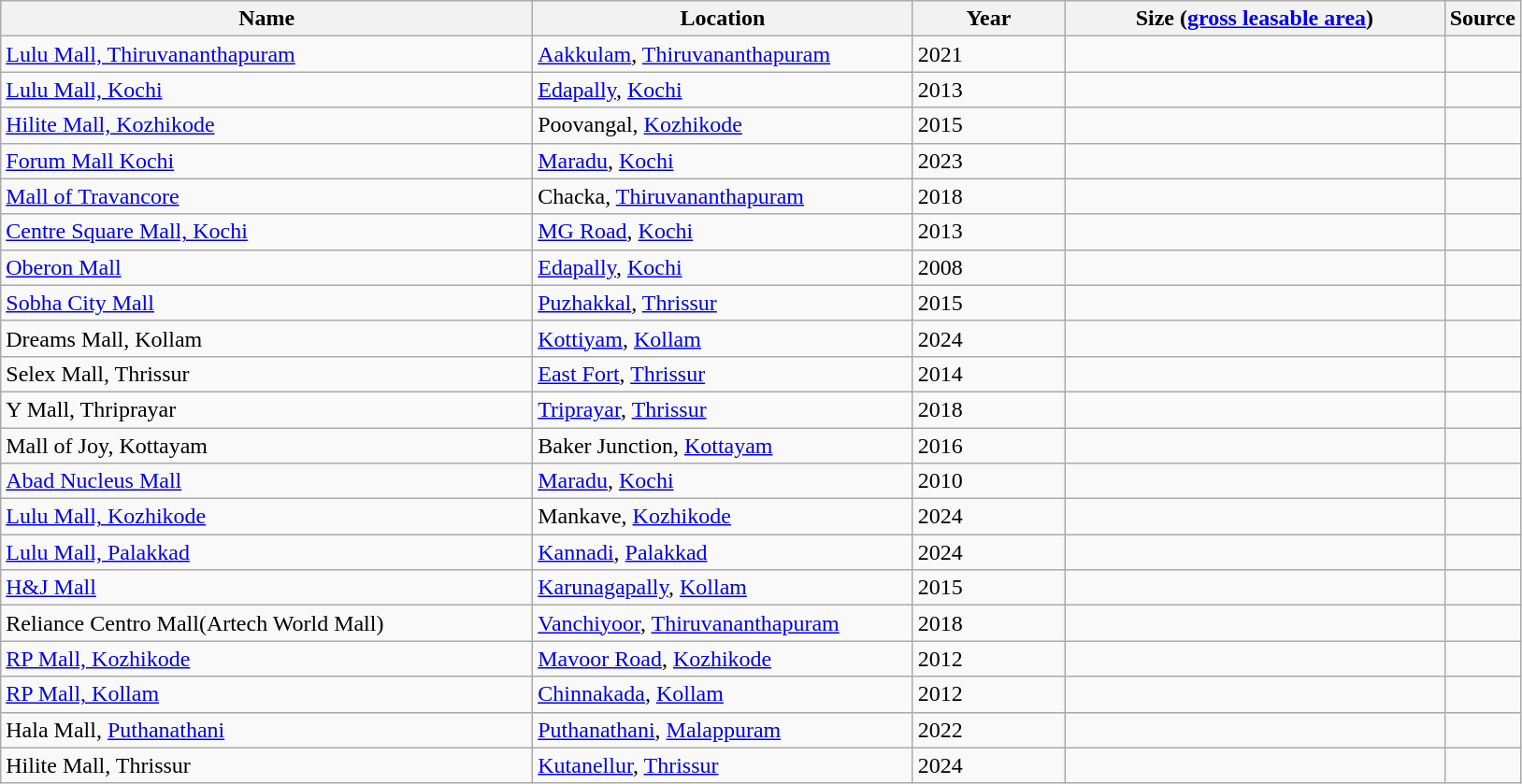<table class="wikitable sortable">
<tr>
<th style="width:35%;">Name</th>
<th style="width:25%;">Location</th>
<th style="width:10%;">Year</th>
<th style="width:25%;">Size (<a href='#'>gross leasable area</a>)</th>
<th style="width:5%;">Source</th>
</tr>
<tr>
<td><a href='#'>Lulu Mall, Thiruvananthapuram</a></td>
<td><a href='#'>Aakkulam</a>, <a href='#'>Thiruvananthapuram</a></td>
<td>2021</td>
<td></td>
<td></td>
</tr>
<tr>
<td><a href='#'>Lulu Mall, Kochi</a></td>
<td><a href='#'>Edapally</a>, <a href='#'>Kochi</a></td>
<td>2013</td>
<td></td>
<td></td>
</tr>
<tr>
<td><a href='#'>Hilite Mall, Kozhikode</a></td>
<td>Poovangal, <a href='#'>Kozhikode</a></td>
<td>2015</td>
<td></td>
<td></td>
</tr>
<tr>
<td><a href='#'>Forum Mall Kochi</a></td>
<td><a href='#'>Maradu</a>, <a href='#'>Kochi</a></td>
<td>2023</td>
<td></td>
<td></td>
</tr>
<tr>
<td><a href='#'>Mall of Travancore</a></td>
<td>Chacka, <a href='#'>Thiruvananthapuram</a></td>
<td>2018</td>
<td></td>
<td></td>
</tr>
<tr>
<td><a href='#'>Centre Square Mall, Kochi</a></td>
<td><a href='#'>MG Road</a>, <a href='#'>Kochi</a></td>
<td>2013</td>
<td></td>
<td></td>
</tr>
<tr>
<td><a href='#'>Oberon Mall</a></td>
<td><a href='#'>Edapally</a>, <a href='#'>Kochi</a></td>
<td>2008</td>
<td></td>
<td></td>
</tr>
<tr>
<td><a href='#'>Sobha City Mall</a></td>
<td><a href='#'>Puzhakkal</a>, <a href='#'>Thrissur</a></td>
<td>2015</td>
<td></td>
<td></td>
</tr>
<tr>
<td>Dreams Mall, Kollam</td>
<td><a href='#'>Kottiyam</a>, <a href='#'>Kollam</a></td>
<td>2024</td>
<td></td>
<td></td>
</tr>
<tr>
<td>Selex Mall, Thrissur</td>
<td><a href='#'>East Fort</a>, <a href='#'>Thrissur</a></td>
<td>2014</td>
<td></td>
<td></td>
</tr>
<tr>
<td>Y Mall, Thriprayar</td>
<td><a href='#'>Triprayar</a>, <a href='#'>Thrissur</a></td>
<td>2018</td>
<td></td>
<td></td>
</tr>
<tr>
<td>Mall of Joy, Kottayam</td>
<td>Baker Junction, <a href='#'>Kottayam</a></td>
<td>2016</td>
<td></td>
<td></td>
</tr>
<tr>
<td><a href='#'>Abad Nucleus Mall</a></td>
<td><a href='#'>Maradu</a>, <a href='#'>Kochi</a></td>
<td>2010</td>
<td></td>
<td></td>
</tr>
<tr>
<td><a href='#'>Lulu Mall, Kozhikode</a></td>
<td>Mankave, <a href='#'>Kozhikode</a></td>
<td>2024</td>
<td></td>
<td></td>
</tr>
<tr>
<td><a href='#'>Lulu Mall, Palakkad</a></td>
<td><a href='#'>Kannadi</a>, <a href='#'>Palakkad</a></td>
<td>2024</td>
<td></td>
<td></td>
</tr>
<tr>
<td><a href='#'>H&J Mall</a></td>
<td><a href='#'>Karunagapally</a>, <a href='#'>Kollam</a></td>
<td>2015</td>
<td></td>
<td></td>
</tr>
<tr>
<td>Reliance Centro Mall(Artech World Mall)</td>
<td><a href='#'>Vanchiyoor</a>, <a href='#'>Thiruvananthapuram</a></td>
<td>2018</td>
<td></td>
<td></td>
</tr>
<tr>
<td><a href='#'>RP Mall, Kozhikode</a></td>
<td><a href='#'>Mavoor Road</a>, <a href='#'>Kozhikode</a></td>
<td>2012</td>
<td></td>
<td></td>
</tr>
<tr>
<td><a href='#'>RP Mall, Kollam</a></td>
<td><a href='#'>Chinnakada</a>, <a href='#'>Kollam</a></td>
<td>2012</td>
<td></td>
<td></td>
</tr>
<tr>
<td>Hala Mall, <a href='#'>Puthanathani</a></td>
<td><a href='#'>Puthanathani</a>, <a href='#'>Malappuram</a></td>
<td>2022</td>
<td></td>
<td></td>
</tr>
<tr>
<td>Hilite Mall, Thrissur</td>
<td><a href='#'>Kutanellur</a>, <a href='#'>Thrissur</a></td>
<td>2024</td>
<td></td>
<td></td>
</tr>
</table>
